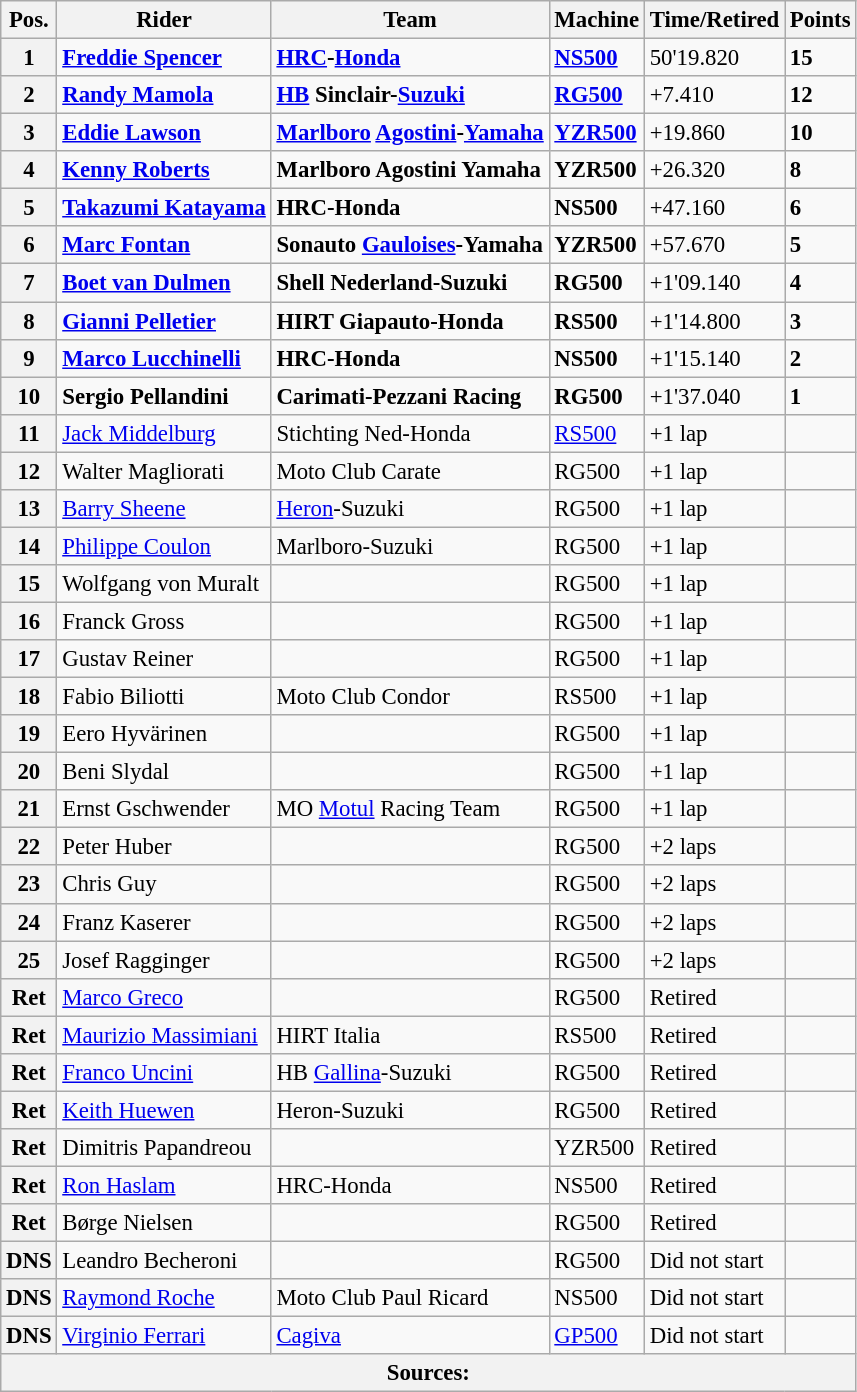<table class="wikitable" style="font-size: 95%;">
<tr>
<th>Pos.</th>
<th>Rider</th>
<th>Team</th>
<th>Machine</th>
<th>Time/Retired</th>
<th>Points</th>
</tr>
<tr>
<th>1</th>
<td> <strong><a href='#'>Freddie Spencer</a></strong></td>
<td><strong><a href='#'>HRC</a>-<a href='#'>Honda</a></strong></td>
<td><strong><a href='#'>NS500</a></strong></td>
<td>50'19.820</td>
<td><strong>15</strong></td>
</tr>
<tr>
<th>2</th>
<td> <strong><a href='#'>Randy Mamola</a></strong></td>
<td><strong><a href='#'>HB</a> Sinclair-<a href='#'>Suzuki</a></strong></td>
<td><strong><a href='#'>RG500</a></strong></td>
<td>+7.410</td>
<td><strong>12</strong></td>
</tr>
<tr>
<th>3</th>
<td> <strong><a href='#'>Eddie Lawson</a></strong></td>
<td><strong><a href='#'>Marlboro</a> <a href='#'>Agostini</a>-<a href='#'>Yamaha</a></strong></td>
<td><strong><a href='#'>YZR500</a></strong></td>
<td>+19.860</td>
<td><strong>10</strong></td>
</tr>
<tr>
<th>4</th>
<td> <strong><a href='#'>Kenny Roberts</a></strong></td>
<td><strong>Marlboro Agostini Yamaha</strong></td>
<td><strong>YZR500</strong></td>
<td>+26.320</td>
<td><strong>8</strong></td>
</tr>
<tr>
<th>5</th>
<td> <strong><a href='#'>Takazumi Katayama</a></strong></td>
<td><strong>HRC-Honda</strong></td>
<td><strong>NS500</strong></td>
<td>+47.160</td>
<td><strong>6</strong></td>
</tr>
<tr>
<th>6</th>
<td> <strong><a href='#'>Marc Fontan</a></strong></td>
<td><strong>Sonauto <a href='#'>Gauloises</a>-Yamaha</strong></td>
<td><strong>YZR500</strong></td>
<td>+57.670</td>
<td><strong>5</strong></td>
</tr>
<tr>
<th>7</th>
<td> <strong><a href='#'>Boet van Dulmen</a></strong></td>
<td><strong>Shell Nederland-Suzuki</strong></td>
<td><strong>RG500</strong></td>
<td>+1'09.140</td>
<td><strong>4</strong></td>
</tr>
<tr>
<th>8</th>
<td> <strong><a href='#'>Gianni Pelletier</a></strong></td>
<td><strong>HIRT Giapauto-Honda</strong></td>
<td><strong>RS500</strong></td>
<td>+1'14.800</td>
<td><strong>3</strong></td>
</tr>
<tr>
<th>9</th>
<td> <strong><a href='#'>Marco Lucchinelli</a></strong></td>
<td><strong>HRC-Honda</strong></td>
<td><strong>NS500</strong></td>
<td>+1'15.140</td>
<td><strong>2</strong></td>
</tr>
<tr>
<th>10</th>
<td> <strong>Sergio Pellandini</strong></td>
<td><strong>Carimati-Pezzani Racing</strong></td>
<td><strong>RG500</strong></td>
<td>+1'37.040</td>
<td><strong>1</strong></td>
</tr>
<tr>
<th>11</th>
<td> <a href='#'>Jack Middelburg</a></td>
<td>Stichting Ned-Honda</td>
<td><a href='#'>RS500</a></td>
<td>+1 lap</td>
<td></td>
</tr>
<tr>
<th>12</th>
<td> Walter Magliorati</td>
<td>Moto Club Carate</td>
<td>RG500</td>
<td>+1 lap</td>
<td></td>
</tr>
<tr>
<th>13</th>
<td> <a href='#'>Barry Sheene</a></td>
<td><a href='#'>Heron</a>-Suzuki</td>
<td>RG500</td>
<td>+1 lap</td>
<td></td>
</tr>
<tr>
<th>14</th>
<td> <a href='#'>Philippe Coulon</a></td>
<td>Marlboro-Suzuki</td>
<td>RG500</td>
<td>+1 lap</td>
<td></td>
</tr>
<tr>
<th>15</th>
<td> Wolfgang von Muralt</td>
<td></td>
<td>RG500</td>
<td>+1 lap</td>
<td></td>
</tr>
<tr>
<th>16</th>
<td> Franck Gross</td>
<td></td>
<td>RG500</td>
<td>+1 lap</td>
<td></td>
</tr>
<tr>
<th>17</th>
<td> Gustav Reiner</td>
<td></td>
<td>RG500</td>
<td>+1 lap</td>
<td></td>
</tr>
<tr>
<th>18</th>
<td> Fabio Biliotti</td>
<td>Moto Club Condor</td>
<td>RS500</td>
<td>+1 lap</td>
<td></td>
</tr>
<tr>
<th>19</th>
<td> Eero Hyvärinen</td>
<td></td>
<td>RG500</td>
<td>+1 lap</td>
</tr>
<tr>
<th>20</th>
<td> Beni Slydal</td>
<td></td>
<td>RG500</td>
<td>+1 lap</td>
<td></td>
</tr>
<tr>
<th>21</th>
<td> Ernst Gschwender</td>
<td>MO <a href='#'>Motul</a> Racing Team</td>
<td>RG500</td>
<td>+1 lap</td>
<td></td>
</tr>
<tr>
<th>22</th>
<td> Peter Huber</td>
<td></td>
<td>RG500</td>
<td>+2 laps</td>
<td></td>
</tr>
<tr>
<th>23</th>
<td> Chris Guy</td>
<td></td>
<td>RG500</td>
<td>+2 laps</td>
<td></td>
</tr>
<tr>
<th>24</th>
<td> Franz Kaserer</td>
<td></td>
<td>RG500</td>
<td>+2 laps</td>
<td></td>
</tr>
<tr>
<th>25</th>
<td> Josef Ragginger</td>
<td></td>
<td>RG500</td>
<td>+2 laps</td>
<td></td>
</tr>
<tr>
<th>Ret</th>
<td> <a href='#'>Marco Greco</a></td>
<td></td>
<td>RG500</td>
<td>Retired</td>
<td></td>
</tr>
<tr>
<th>Ret</th>
<td> <a href='#'>Maurizio Massimiani</a></td>
<td>HIRT Italia</td>
<td>RS500</td>
<td>Retired</td>
<td></td>
</tr>
<tr>
<th>Ret</th>
<td> <a href='#'>Franco Uncini</a></td>
<td>HB <a href='#'>Gallina</a>-Suzuki</td>
<td>RG500</td>
<td>Retired</td>
<td></td>
</tr>
<tr>
<th>Ret</th>
<td> <a href='#'>Keith Huewen</a></td>
<td>Heron-Suzuki</td>
<td>RG500</td>
<td>Retired</td>
<td></td>
</tr>
<tr>
<th>Ret</th>
<td> Dimitris Papandreou</td>
<td></td>
<td>YZR500</td>
<td>Retired</td>
<td></td>
</tr>
<tr>
<th>Ret</th>
<td> <a href='#'>Ron Haslam</a></td>
<td>HRC-Honda</td>
<td>NS500</td>
<td>Retired</td>
<td></td>
</tr>
<tr>
<th>Ret</th>
<td> Børge Nielsen</td>
<td></td>
<td>RG500</td>
<td>Retired</td>
<td></td>
</tr>
<tr>
<th>DNS</th>
<td> Leandro Becheroni</td>
<td></td>
<td>RG500</td>
<td>Did not start</td>
<td></td>
</tr>
<tr>
<th>DNS</th>
<td> <a href='#'>Raymond Roche</a></td>
<td>Moto Club Paul Ricard</td>
<td>NS500</td>
<td>Did not start</td>
<td></td>
</tr>
<tr>
<th>DNS</th>
<td> <a href='#'>Virginio Ferrari</a></td>
<td><a href='#'>Cagiva</a></td>
<td><a href='#'>GP500</a></td>
<td>Did not start</td>
<td></td>
</tr>
<tr>
<th colspan=8>Sources: </th>
</tr>
</table>
